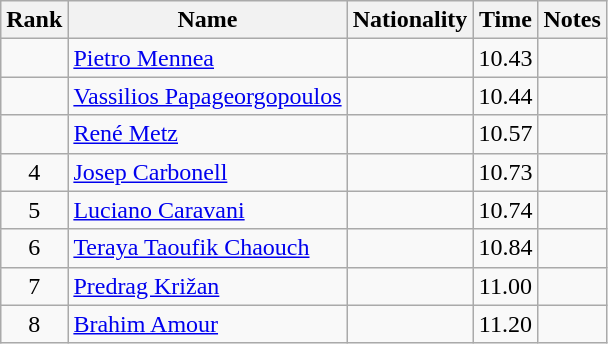<table class="wikitable sortable" style="text-align:center">
<tr>
<th>Rank</th>
<th>Name</th>
<th>Nationality</th>
<th>Time</th>
<th>Notes</th>
</tr>
<tr>
<td></td>
<td align=left><a href='#'>Pietro Mennea</a></td>
<td align=left></td>
<td>10.43</td>
<td></td>
</tr>
<tr>
<td></td>
<td align=left><a href='#'>Vassilios Papageorgopoulos</a></td>
<td align=left></td>
<td>10.44</td>
<td></td>
</tr>
<tr>
<td></td>
<td align=left><a href='#'>René Metz</a></td>
<td align=left></td>
<td>10.57</td>
<td></td>
</tr>
<tr>
<td>4</td>
<td align=left><a href='#'>Josep Carbonell</a></td>
<td align=left></td>
<td>10.73</td>
<td></td>
</tr>
<tr>
<td>5</td>
<td align=left><a href='#'>Luciano Caravani</a></td>
<td align=left></td>
<td>10.74</td>
<td></td>
</tr>
<tr>
<td>6</td>
<td align=left><a href='#'>Teraya Taoufik Chaouch</a></td>
<td align=left></td>
<td>10.84</td>
<td></td>
</tr>
<tr>
<td>7</td>
<td align=left><a href='#'>Predrag Križan</a></td>
<td align=left></td>
<td>11.00</td>
<td></td>
</tr>
<tr>
<td>8</td>
<td align=left><a href='#'>Brahim Amour</a></td>
<td align=left></td>
<td>11.20</td>
<td></td>
</tr>
</table>
